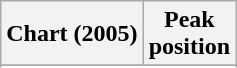<table class="wikitable sortable plainrowheaders" style="text-align:center">
<tr>
<th scope="col">Chart (2005)</th>
<th scope="col">Peak<br>position</th>
</tr>
<tr>
</tr>
<tr>
</tr>
<tr>
</tr>
<tr>
</tr>
</table>
